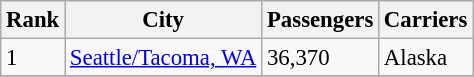<table class="wikitable" style="font-size: 95%" width= align=>
<tr>
<th>Rank</th>
<th>City</th>
<th>Passengers</th>
<th>Carriers</th>
</tr>
<tr>
<td>1</td>
<td><a href='#'>Seattle/Tacoma, WA</a></td>
<td>36,370</td>
<td>Alaska</td>
</tr>
<tr>
</tr>
</table>
